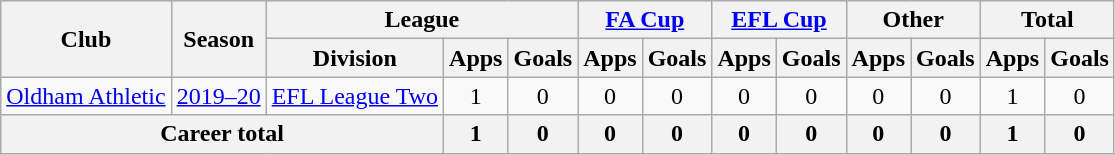<table class="wikitable" style="text-align:center">
<tr>
<th rowspan="2">Club</th>
<th rowspan="2">Season</th>
<th colspan="3">League</th>
<th colspan="2"><a href='#'>FA Cup</a></th>
<th colspan="2"><a href='#'>EFL Cup</a></th>
<th colspan="2">Other</th>
<th colspan="2">Total</th>
</tr>
<tr>
<th>Division</th>
<th>Apps</th>
<th>Goals</th>
<th>Apps</th>
<th>Goals</th>
<th>Apps</th>
<th>Goals</th>
<th>Apps</th>
<th>Goals</th>
<th>Apps</th>
<th>Goals</th>
</tr>
<tr>
<td><a href='#'>Oldham Athletic</a></td>
<td><a href='#'>2019–20</a></td>
<td><a href='#'>EFL League Two</a></td>
<td>1</td>
<td>0</td>
<td>0</td>
<td>0</td>
<td>0</td>
<td>0</td>
<td>0</td>
<td>0</td>
<td>1</td>
<td>0</td>
</tr>
<tr>
<th colspan="3">Career total</th>
<th>1</th>
<th>0</th>
<th>0</th>
<th>0</th>
<th>0</th>
<th>0</th>
<th>0</th>
<th>0</th>
<th>1</th>
<th>0</th>
</tr>
</table>
